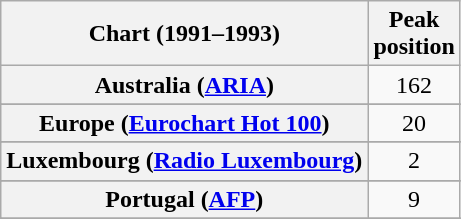<table class="wikitable sortable plainrowheaders" style="text-align:center">
<tr>
<th>Chart (1991–1993)</th>
<th>Peak<br>position</th>
</tr>
<tr>
<th scope="row">Australia (<a href='#'>ARIA</a>)</th>
<td>162</td>
</tr>
<tr>
</tr>
<tr>
</tr>
<tr>
<th scope="row">Europe (<a href='#'>Eurochart Hot 100</a>)</th>
<td>20</td>
</tr>
<tr>
</tr>
<tr>
<th scope="row">Luxembourg (<a href='#'>Radio Luxembourg</a>)</th>
<td>2</td>
</tr>
<tr>
</tr>
<tr>
</tr>
<tr>
<th scope="row">Portugal (<a href='#'>AFP</a>)</th>
<td>9</td>
</tr>
<tr>
</tr>
<tr>
</tr>
</table>
